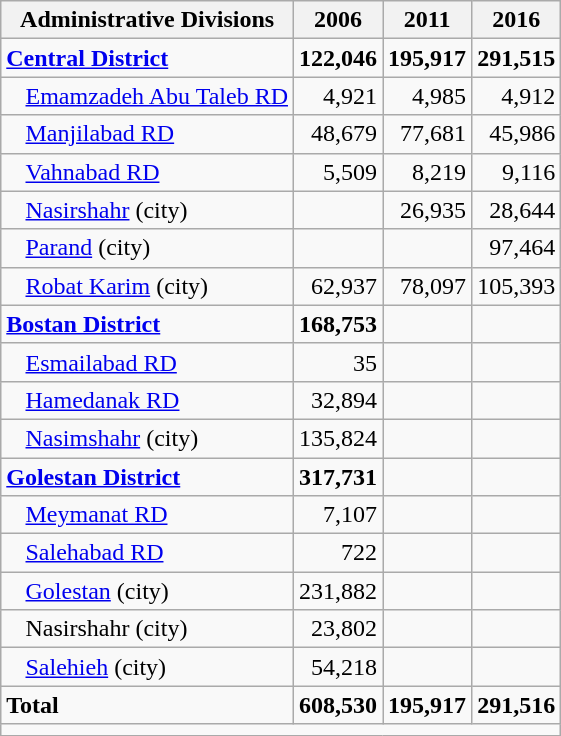<table class="wikitable">
<tr>
<th>Administrative Divisions</th>
<th>2006</th>
<th>2011</th>
<th>2016</th>
</tr>
<tr>
<td><strong><a href='#'>Central District</a></strong></td>
<td style="text-align: right;"><strong>122,046</strong></td>
<td style="text-align: right;"><strong>195,917</strong></td>
<td style="text-align: right;"><strong>291,515</strong></td>
</tr>
<tr>
<td style="padding-left: 1em;"><a href='#'>Emamzadeh Abu Taleb RD</a></td>
<td style="text-align: right;">4,921</td>
<td style="text-align: right;">4,985</td>
<td style="text-align: right;">4,912</td>
</tr>
<tr>
<td style="padding-left: 1em;"><a href='#'>Manjilabad RD</a></td>
<td style="text-align: right;">48,679</td>
<td style="text-align: right;">77,681</td>
<td style="text-align: right;">45,986</td>
</tr>
<tr>
<td style="padding-left: 1em;"><a href='#'>Vahnabad RD</a></td>
<td style="text-align: right;">5,509</td>
<td style="text-align: right;">8,219</td>
<td style="text-align: right;">9,116</td>
</tr>
<tr>
<td style="padding-left: 1em;"><a href='#'>Nasirshahr</a> (city)</td>
<td style="text-align: right;"></td>
<td style="text-align: right;">26,935</td>
<td style="text-align: right;">28,644</td>
</tr>
<tr>
<td style="padding-left: 1em;"><a href='#'>Parand</a> (city)</td>
<td style="text-align: right;"></td>
<td style="text-align: right;"></td>
<td style="text-align: right;">97,464</td>
</tr>
<tr>
<td style="padding-left: 1em;"><a href='#'>Robat Karim</a> (city)</td>
<td style="text-align: right;">62,937</td>
<td style="text-align: right;">78,097</td>
<td style="text-align: right;">105,393</td>
</tr>
<tr>
<td><strong><a href='#'>Bostan District</a></strong></td>
<td style="text-align: right;"><strong>168,753</strong></td>
<td style="text-align: right;"></td>
<td style="text-align: right;"></td>
</tr>
<tr>
<td style="padding-left: 1em;"><a href='#'>Esmailabad RD</a></td>
<td style="text-align: right;">35</td>
<td style="text-align: right;"></td>
<td style="text-align: right;"></td>
</tr>
<tr>
<td style="padding-left: 1em;"><a href='#'>Hamedanak RD</a></td>
<td style="text-align: right;">32,894</td>
<td style="text-align: right;"></td>
<td style="text-align: right;"></td>
</tr>
<tr>
<td style="padding-left: 1em;"><a href='#'>Nasimshahr</a> (city)</td>
<td style="text-align: right;">135,824</td>
<td style="text-align: right;"></td>
<td style="text-align: right;"></td>
</tr>
<tr>
<td><strong><a href='#'>Golestan District</a></strong></td>
<td style="text-align: right;"><strong>317,731</strong></td>
<td style="text-align: right;"></td>
<td style="text-align: right;"></td>
</tr>
<tr>
<td style="padding-left: 1em;"><a href='#'>Meymanat RD</a></td>
<td style="text-align: right;">7,107</td>
<td style="text-align: right;"></td>
<td style="text-align: right;"></td>
</tr>
<tr>
<td style="padding-left: 1em;"><a href='#'>Salehabad RD</a></td>
<td style="text-align: right;">722</td>
<td style="text-align: right;"></td>
<td style="text-align: right;"></td>
</tr>
<tr>
<td style="padding-left: 1em;"><a href='#'>Golestan</a> (city)</td>
<td style="text-align: right;">231,882</td>
<td style="text-align: right;"></td>
<td style="text-align: right;"></td>
</tr>
<tr>
<td style="padding-left: 1em;">Nasirshahr (city)</td>
<td style="text-align: right;">23,802</td>
<td style="text-align: right;"></td>
<td style="text-align: right;"></td>
</tr>
<tr>
<td style="padding-left: 1em;"><a href='#'>Salehieh</a> (city)</td>
<td style="text-align: right;">54,218</td>
<td style="text-align: right;"></td>
<td style="text-align: right;"></td>
</tr>
<tr>
<td><strong>Total</strong></td>
<td style="text-align: right;"><strong>608,530</strong></td>
<td style="text-align: right;"><strong>195,917</strong></td>
<td style="text-align: right;"><strong>291,516</strong></td>
</tr>
<tr>
<td colspan=4></td>
</tr>
</table>
